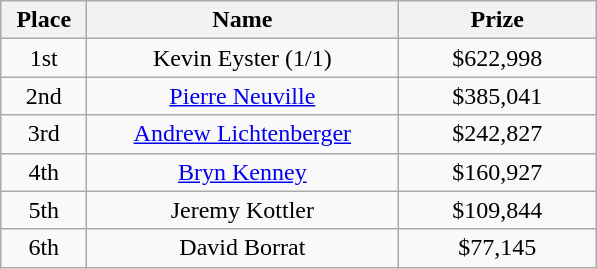<table class="wikitable">
<tr>
<th width="50">Place</th>
<th width="200">Name</th>
<th width="125">Prize</th>
</tr>
<tr>
<td align = "center">1st</td>
<td align = "center">Kevin Eyster (1/1)</td>
<td align = "center">$622,998</td>
</tr>
<tr>
<td align = "center">2nd</td>
<td align = "center"><a href='#'>Pierre Neuville</a></td>
<td align = "center">$385,041</td>
</tr>
<tr>
<td align = "center">3rd</td>
<td align = "center"><a href='#'>Andrew Lichtenberger</a></td>
<td align = "center">$242,827</td>
</tr>
<tr>
<td align = "center">4th</td>
<td align = "center"><a href='#'>Bryn Kenney</a></td>
<td align = "center">$160,927</td>
</tr>
<tr>
<td align = "center">5th</td>
<td align = "center">Jeremy Kottler</td>
<td align = "center">$109,844</td>
</tr>
<tr>
<td align = "center">6th</td>
<td align = "center">David Borrat</td>
<td align = "center">$77,145</td>
</tr>
</table>
